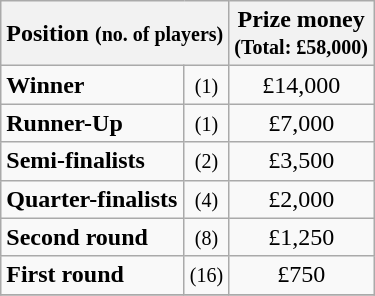<table class="wikitable">
<tr>
<th colspan=2>Position <small>(no. of players)</small></th>
<th>Prize money<br><small>(Total: £58,000)</small></th>
</tr>
<tr>
<td><strong>Winner</strong></td>
<td align=center><small>(1)</small></td>
<td align=center>£14,000</td>
</tr>
<tr>
<td><strong>Runner-Up</strong></td>
<td align=center><small>(1)</small></td>
<td align=center>£7,000</td>
</tr>
<tr>
<td><strong>Semi-finalists</strong></td>
<td align=center><small>(2)</small></td>
<td align=center>£3,500</td>
</tr>
<tr>
<td><strong>Quarter-finalists</strong></td>
<td align=center><small>(4)</small></td>
<td align=center>£2,000</td>
</tr>
<tr>
<td><strong>Second round</strong></td>
<td align=center><small>(8)</small></td>
<td align=center>£1,250</td>
</tr>
<tr>
<td><strong>First round</strong></td>
<td align=center><small>(16)</small></td>
<td align=center>£750</td>
</tr>
<tr>
</tr>
</table>
